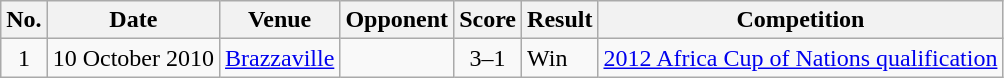<table class="wikitable sortable">
<tr>
<th scope="col">No.</th>
<th scope="col">Date</th>
<th scope="col">Venue</th>
<th scope="col">Opponent</th>
<th scope="col">Score</th>
<th scope="col">Result</th>
<th scope="col">Competition</th>
</tr>
<tr>
<td align="center">1</td>
<td>10 October 2010</td>
<td><a href='#'>Brazzaville</a></td>
<td></td>
<td align="center">3–1</td>
<td>Win</td>
<td><a href='#'>2012 Africa Cup of Nations qualification</a></td>
</tr>
</table>
